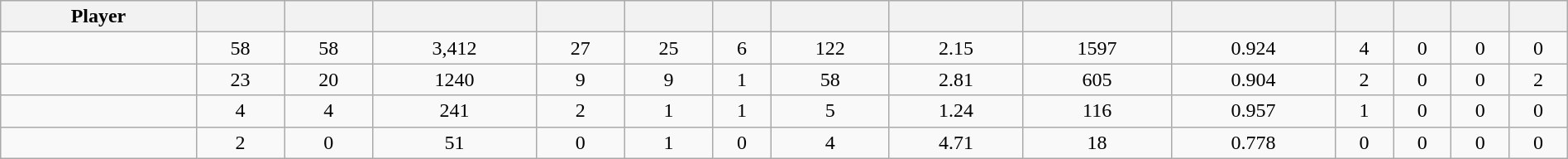<table class="wikitable sortable" style="width:100%; text-align:center;">
<tr>
<th>Player</th>
<th></th>
<th></th>
<th></th>
<th></th>
<th></th>
<th></th>
<th></th>
<th></th>
<th></th>
<th></th>
<th></th>
<th></th>
<th></th>
<th></th>
</tr>
<tr>
<td style=white-space:nowrap></td>
<td>58</td>
<td>58</td>
<td>3,412</td>
<td>27</td>
<td>25</td>
<td>6</td>
<td>122</td>
<td>2.15</td>
<td>1597</td>
<td>0.924</td>
<td>4</td>
<td>0</td>
<td>0</td>
<td>0</td>
</tr>
<tr>
<td style=white-space:nowrap></td>
<td>23</td>
<td>20</td>
<td>1240</td>
<td>9</td>
<td>9</td>
<td>1</td>
<td>58</td>
<td>2.81</td>
<td>605</td>
<td>0.904</td>
<td>2</td>
<td>0</td>
<td>0</td>
<td>2</td>
</tr>
<tr>
<td style=white-space:nowrap></td>
<td>4</td>
<td>4</td>
<td>241</td>
<td>2</td>
<td>1</td>
<td>1</td>
<td>5</td>
<td>1.24</td>
<td>116</td>
<td>0.957</td>
<td>1</td>
<td>0</td>
<td>0</td>
<td>0</td>
</tr>
<tr>
<td style=white-space:nowrap></td>
<td>2</td>
<td>0</td>
<td>51</td>
<td>0</td>
<td>1</td>
<td>0</td>
<td>4</td>
<td>4.71</td>
<td>18</td>
<td>0.778</td>
<td>0</td>
<td>0</td>
<td>0</td>
<td>0</td>
</tr>
</table>
